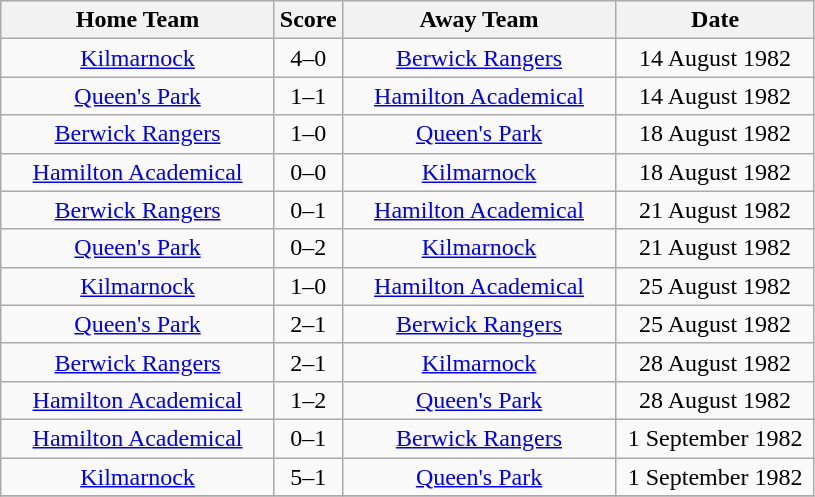<table class="wikitable" style="text-align:center;">
<tr>
<th width=175>Home Team</th>
<th width=20>Score</th>
<th width=175>Away Team</th>
<th width= 125>Date</th>
</tr>
<tr>
<td><a href='#'>Kilmarnock</a></td>
<td>4–0</td>
<td><a href='#'>Berwick Rangers</a></td>
<td>14 August 1982</td>
</tr>
<tr>
<td><a href='#'>Queen's Park</a></td>
<td>1–1</td>
<td><a href='#'>Hamilton Academical</a></td>
<td>14 August 1982</td>
</tr>
<tr>
<td><a href='#'>Berwick Rangers</a></td>
<td>1–0</td>
<td><a href='#'>Queen's Park</a></td>
<td>18 August 1982</td>
</tr>
<tr>
<td><a href='#'>Hamilton Academical</a></td>
<td>0–0</td>
<td><a href='#'>Kilmarnock</a></td>
<td>18 August 1982</td>
</tr>
<tr>
<td><a href='#'>Berwick Rangers</a></td>
<td>0–1</td>
<td><a href='#'>Hamilton Academical</a></td>
<td>21 August 1982</td>
</tr>
<tr>
<td><a href='#'>Queen's Park</a></td>
<td>0–2</td>
<td><a href='#'>Kilmarnock</a></td>
<td>21 August 1982</td>
</tr>
<tr>
<td><a href='#'>Kilmarnock</a></td>
<td>1–0</td>
<td><a href='#'>Hamilton Academical</a></td>
<td>25 August 1982</td>
</tr>
<tr>
<td><a href='#'>Queen's Park</a></td>
<td>2–1</td>
<td><a href='#'>Berwick Rangers</a></td>
<td>25 August 1982</td>
</tr>
<tr>
<td><a href='#'>Berwick Rangers</a></td>
<td>2–1</td>
<td><a href='#'>Kilmarnock</a></td>
<td>28 August 1982</td>
</tr>
<tr>
<td><a href='#'>Hamilton Academical</a></td>
<td>1–2</td>
<td><a href='#'>Queen's Park</a></td>
<td>28 August 1982</td>
</tr>
<tr>
<td><a href='#'>Hamilton Academical</a></td>
<td>0–1</td>
<td><a href='#'>Berwick Rangers</a></td>
<td>1 September 1982</td>
</tr>
<tr>
<td><a href='#'>Kilmarnock</a></td>
<td>5–1</td>
<td><a href='#'>Queen's Park</a></td>
<td>1 September 1982</td>
</tr>
<tr>
</tr>
</table>
